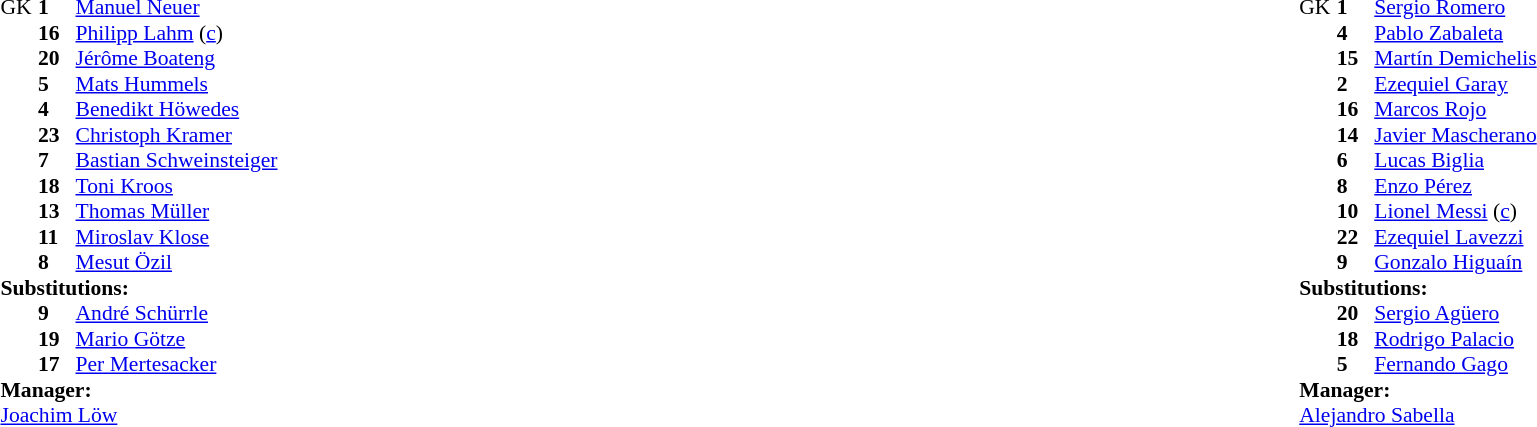<table width="100%">
<tr>
<td valign="top" width="40%"><br><table style="font-size:90%" cellspacing="0" cellpadding="0">
<tr>
<th width=25></th>
<th width=25></th>
</tr>
<tr>
<td>GK</td>
<td><strong>1</strong></td>
<td><a href='#'>Manuel Neuer</a></td>
</tr>
<tr>
<td></td>
<td><strong>16</strong></td>
<td><a href='#'>Philipp Lahm</a> (<a href='#'>c</a>)</td>
</tr>
<tr>
<td></td>
<td><strong>20</strong></td>
<td><a href='#'>Jérôme Boateng</a></td>
</tr>
<tr>
<td></td>
<td><strong>5</strong></td>
<td><a href='#'>Mats Hummels</a></td>
</tr>
<tr>
<td></td>
<td><strong>4</strong></td>
<td><a href='#'>Benedikt Höwedes</a></td>
<td></td>
</tr>
<tr>
<td></td>
<td><strong>23</strong></td>
<td><a href='#'>Christoph Kramer</a></td>
<td></td>
<td></td>
</tr>
<tr>
<td></td>
<td><strong>7</strong></td>
<td><a href='#'>Bastian Schweinsteiger</a></td>
<td></td>
</tr>
<tr>
<td></td>
<td><strong>18</strong></td>
<td><a href='#'>Toni Kroos</a></td>
</tr>
<tr>
<td></td>
<td><strong>13</strong></td>
<td><a href='#'>Thomas Müller</a></td>
</tr>
<tr>
<td></td>
<td><strong>11</strong></td>
<td><a href='#'>Miroslav Klose</a></td>
<td></td>
<td></td>
</tr>
<tr>
<td></td>
<td><strong>8</strong></td>
<td><a href='#'>Mesut Özil</a></td>
<td></td>
<td></td>
</tr>
<tr>
<td colspan=3><strong>Substitutions:</strong></td>
</tr>
<tr>
<td></td>
<td><strong>9</strong></td>
<td><a href='#'>André Schürrle</a></td>
<td></td>
<td></td>
</tr>
<tr>
<td></td>
<td><strong>19</strong></td>
<td><a href='#'>Mario Götze</a></td>
<td></td>
<td></td>
</tr>
<tr>
<td></td>
<td><strong>17</strong></td>
<td><a href='#'>Per Mertesacker</a></td>
<td></td>
<td></td>
</tr>
<tr>
<td colspan=3><strong>Manager:</strong></td>
</tr>
<tr>
<td colspan=3><a href='#'>Joachim Löw</a></td>
</tr>
</table>
</td>
<td valign="top"></td>
<td valign="top" width="50%"><br><table style="font-size:90%;margin:auto" cellspacing="0" cellpadding="0">
<tr>
<th width=25></th>
<th width=25></th>
</tr>
<tr>
<td>GK</td>
<td><strong>1</strong></td>
<td><a href='#'>Sergio Romero</a></td>
</tr>
<tr>
<td></td>
<td><strong>4</strong></td>
<td><a href='#'>Pablo Zabaleta</a></td>
</tr>
<tr>
<td></td>
<td><strong>15</strong></td>
<td><a href='#'>Martín Demichelis</a></td>
</tr>
<tr>
<td></td>
<td><strong>2</strong></td>
<td><a href='#'>Ezequiel Garay</a></td>
</tr>
<tr>
<td></td>
<td><strong>16</strong></td>
<td><a href='#'>Marcos Rojo</a></td>
</tr>
<tr>
<td></td>
<td><strong>14</strong></td>
<td><a href='#'>Javier Mascherano</a></td>
<td></td>
</tr>
<tr>
<td></td>
<td><strong>6</strong></td>
<td><a href='#'>Lucas Biglia</a></td>
</tr>
<tr>
<td></td>
<td><strong>8</strong></td>
<td><a href='#'>Enzo Pérez</a></td>
<td></td>
<td></td>
</tr>
<tr>
<td></td>
<td><strong>10</strong></td>
<td><a href='#'>Lionel Messi</a> (<a href='#'>c</a>)</td>
</tr>
<tr>
<td></td>
<td><strong>22</strong></td>
<td><a href='#'>Ezequiel Lavezzi</a></td>
<td></td>
<td></td>
</tr>
<tr>
<td></td>
<td><strong>9</strong></td>
<td><a href='#'>Gonzalo Higuaín</a></td>
<td></td>
<td></td>
</tr>
<tr>
<td colspan=3><strong>Substitutions:</strong></td>
</tr>
<tr>
<td></td>
<td><strong>20</strong></td>
<td><a href='#'>Sergio Agüero </a></td>
<td></td>
<td></td>
</tr>
<tr>
<td></td>
<td><strong>18</strong></td>
<td><a href='#'>Rodrigo Palacio</a></td>
<td></td>
<td></td>
</tr>
<tr>
<td></td>
<td><strong>5</strong></td>
<td><a href='#'>Fernando Gago</a></td>
<td></td>
<td></td>
</tr>
<tr>
<td colspan=3><strong>Manager:</strong></td>
</tr>
<tr>
<td colspan=3><a href='#'>Alejandro Sabella</a></td>
</tr>
</table>
</td>
</tr>
</table>
